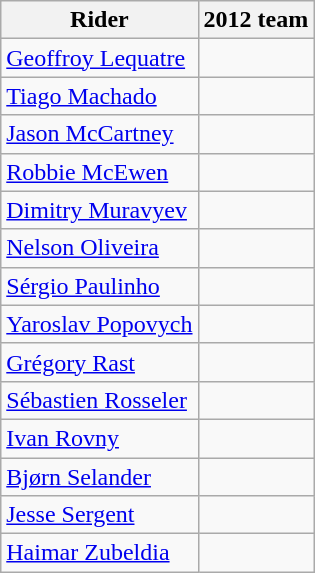<table class="wikitable">
<tr>
<th>Rider</th>
<th>2012 team</th>
</tr>
<tr>
<td><a href='#'>Geoffroy Lequatre</a></td>
<td></td>
</tr>
<tr>
<td><a href='#'>Tiago Machado</a></td>
<td></td>
</tr>
<tr>
<td><a href='#'>Jason McCartney</a></td>
<td></td>
</tr>
<tr>
<td><a href='#'>Robbie McEwen</a></td>
<td></td>
</tr>
<tr>
<td><a href='#'>Dimitry Muravyev</a></td>
<td></td>
</tr>
<tr>
<td><a href='#'>Nelson Oliveira</a></td>
<td></td>
</tr>
<tr>
<td><a href='#'>Sérgio Paulinho</a></td>
<td></td>
</tr>
<tr>
<td><a href='#'>Yaroslav Popovych</a></td>
<td></td>
</tr>
<tr>
<td><a href='#'>Grégory Rast</a></td>
<td></td>
</tr>
<tr>
<td><a href='#'>Sébastien Rosseler</a></td>
<td></td>
</tr>
<tr>
<td><a href='#'>Ivan Rovny</a></td>
<td></td>
</tr>
<tr>
<td><a href='#'>Bjørn Selander</a></td>
<td></td>
</tr>
<tr>
<td><a href='#'>Jesse Sergent</a></td>
<td></td>
</tr>
<tr>
<td><a href='#'>Haimar Zubeldia</a></td>
<td></td>
</tr>
</table>
